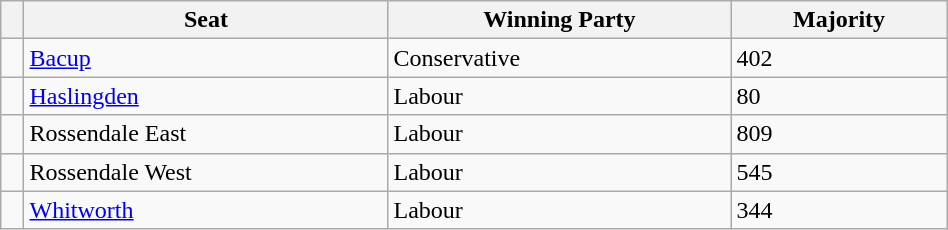<table class="wikitable" style="right; width:50%">
<tr>
<th></th>
<th>Seat</th>
<th>Winning Party</th>
<th>Majority</th>
</tr>
<tr>
<td></td>
<td><a href='#'>Bacup</a></td>
<td>Conservative</td>
<td>402</td>
</tr>
<tr>
<td></td>
<td><a href='#'>Haslingden</a></td>
<td>Labour</td>
<td>80</td>
</tr>
<tr>
<td></td>
<td>Rossendale East</td>
<td>Labour</td>
<td>809</td>
</tr>
<tr>
<td></td>
<td>Rossendale West</td>
<td>Labour</td>
<td>545</td>
</tr>
<tr>
<td></td>
<td><a href='#'>Whitworth</a></td>
<td>Labour</td>
<td>344</td>
</tr>
</table>
